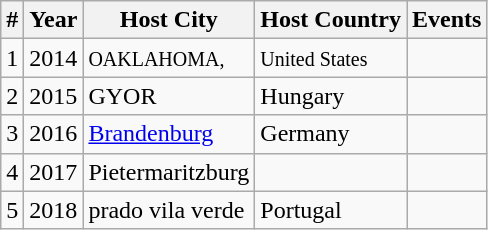<table class="wikitable sortable">
<tr>
<th>#</th>
<th>Year</th>
<th>Host City</th>
<th>Host Country</th>
<th>Events</th>
</tr>
<tr>
<td>1</td>
<td>2014</td>
<td><small>OAKLAHOMA,</small></td>
<td><small>United States</small></td>
<td></td>
</tr>
<tr>
<td>2</td>
<td>2015</td>
<td>GYOR</td>
<td>Hungary</td>
<td></td>
</tr>
<tr>
<td>3</td>
<td>2016</td>
<td><a href='#'>Brandenburg</a></td>
<td> Germany</td>
<td></td>
</tr>
<tr>
<td>4</td>
<td>2017</td>
<td>Pietermaritzburg</td>
<td></td>
<td></td>
</tr>
<tr>
<td>5</td>
<td>2018</td>
<td>prado vila verde</td>
<td> Portugal</td>
<td></td>
</tr>
</table>
